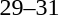<table style="text-align:center">
<tr>
<th width=200></th>
<th width=100></th>
<th width=200></th>
</tr>
<tr>
<td align=right></td>
<td>29–31</td>
<td align=left><strong></strong></td>
</tr>
</table>
